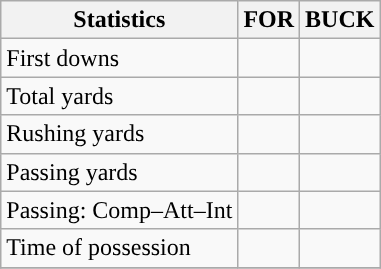<table class="wikitable" style="float: left;">
<tr>
<th>Statistics</th>
<th>FOR</th>
<th>BUCK</th>
</tr>
<tr>
<td>First downs</td>
<td></td>
<td></td>
</tr>
<tr>
<td>Total yards</td>
<td></td>
<td></td>
</tr>
<tr>
<td>Rushing yards</td>
<td></td>
<td></td>
</tr>
<tr>
<td>Passing yards</td>
<td></td>
<td></td>
</tr>
<tr>
<td>Passing: Comp–Att–Int</td>
<td></td>
<td></td>
</tr>
<tr>
<td>Time of possession</td>
<td></td>
<td></td>
</tr>
<tr>
</tr>
</table>
